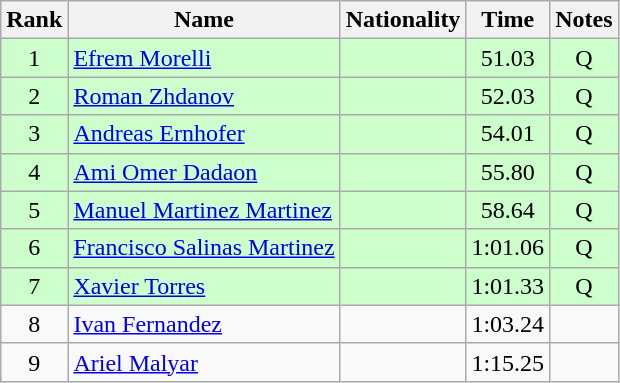<table class="wikitable sortable" style="text-align:center">
<tr>
<th>Rank</th>
<th>Name</th>
<th>Nationality</th>
<th>Time</th>
<th>Notes</th>
</tr>
<tr bgcolor=ccffcc>
<td>1</td>
<td align=left><a href='#'>Efrem Morelli</a></td>
<td align=left></td>
<td>51.03</td>
<td>Q</td>
</tr>
<tr bgcolor=ccffcc>
<td>2</td>
<td align=left><a href='#'>Roman Zhdanov</a></td>
<td align=left></td>
<td>52.03</td>
<td>Q</td>
</tr>
<tr bgcolor=ccffcc>
<td>3</td>
<td align=left><a href='#'>Andreas Ernhofer</a></td>
<td align=left></td>
<td>54.01</td>
<td>Q</td>
</tr>
<tr bgcolor=ccffcc>
<td>4</td>
<td align=left><a href='#'>Ami Omer Dadaon</a></td>
<td align=left></td>
<td>55.80</td>
<td>Q</td>
</tr>
<tr bgcolor=ccffcc>
<td>5</td>
<td align=left><a href='#'>Manuel Martinez Martinez</a></td>
<td align=left></td>
<td>58.64</td>
<td>Q</td>
</tr>
<tr bgcolor=ccffcc>
<td>6</td>
<td align=left><a href='#'>Francisco Salinas Martinez</a></td>
<td align=left></td>
<td>1:01.06</td>
<td>Q</td>
</tr>
<tr bgcolor=ccffcc>
<td>7</td>
<td align=left><a href='#'>Xavier Torres</a></td>
<td align=left></td>
<td>1:01.33</td>
<td>Q</td>
</tr>
<tr>
<td>8</td>
<td align=left><a href='#'>Ivan Fernandez</a></td>
<td align=left></td>
<td>1:03.24</td>
<td></td>
</tr>
<tr>
<td>9</td>
<td align=left><a href='#'>Ariel Malyar</a></td>
<td align=left></td>
<td>1:15.25</td>
<td></td>
</tr>
</table>
